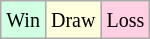<table class="wikitable">
<tr>
<td style="background-color: #d0ffe3;"><small>Win</small></td>
<td style="background-color: #ffffdd;"><small>Draw</small></td>
<td style="background-color: #ffd0e3;"><small>Loss</small></td>
</tr>
</table>
